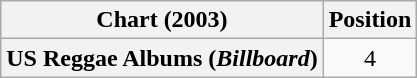<table class="wikitable plainrowheaders">
<tr>
<th scope="col">Chart (2003)</th>
<th scope="col">Position</th>
</tr>
<tr>
<th scope="row">US Reggae Albums (<em>Billboard</em>)</th>
<td style="text-align:center;">4</td>
</tr>
</table>
